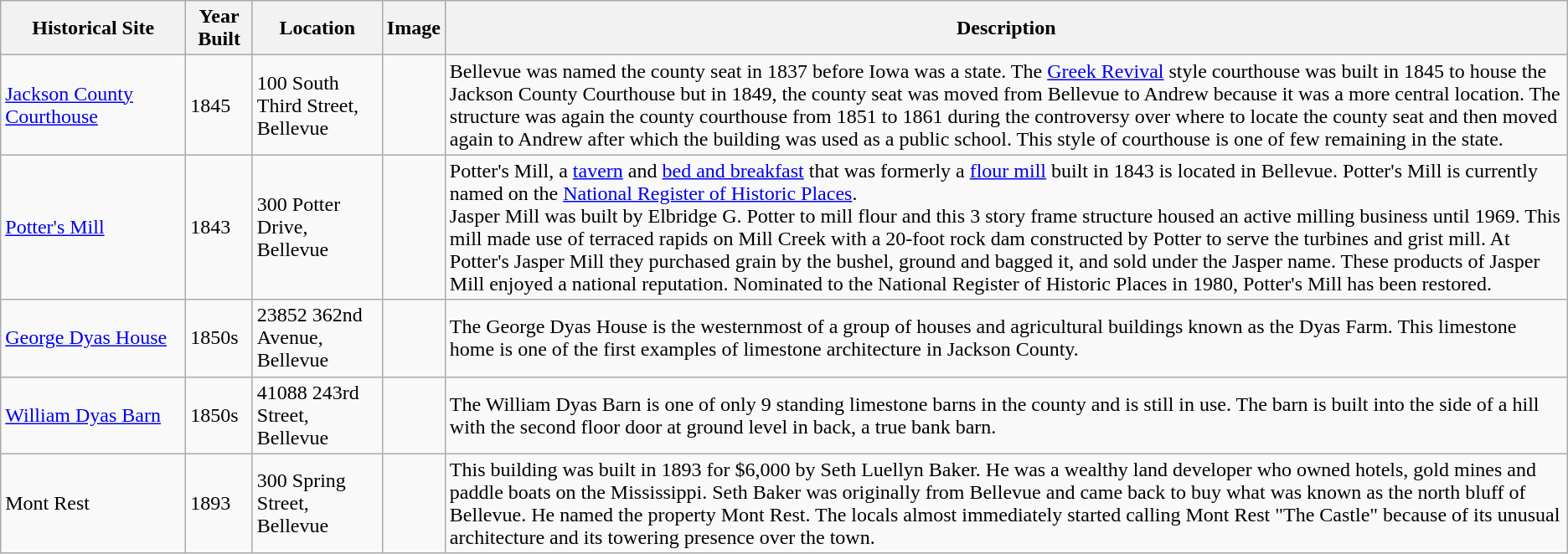<table class="wikitable sortable">
<tr>
<th style="width: 140px;">Historical Site</th>
<th>Year Built</th>
<th>Location</th>
<th>Image</th>
<th>Description</th>
</tr>
<tr>
<td><a href='#'>Jackson County Courthouse</a></td>
<td>1845</td>
<td>100 South Third Street, Bellevue</td>
<td><br></td>
<td>Bellevue was named the county seat in 1837 before Iowa was a state. The <a href='#'>Greek Revival</a> style courthouse was built in 1845 to house the Jackson County Courthouse but in 1849, the county seat was moved from Bellevue to Andrew because it was a more central location. The structure was again the county courthouse from 1851 to 1861 during the controversy over where to locate the county seat and then moved again to Andrew after which the building was used as a public school. This style of courthouse is one of few remaining in the state.</td>
</tr>
<tr>
<td><a href='#'>Potter's Mill</a></td>
<td>1843</td>
<td>300 Potter Drive, Bellevue</td>
<td></td>
<td>Potter's Mill, a <a href='#'>tavern</a> and <a href='#'>bed and breakfast</a> that was formerly a <a href='#'>flour mill</a> built in 1843 is located in Bellevue.  Potter's Mill is currently named on the <a href='#'>National Register of Historic Places</a>.<br>Jasper Mill was built by Elbridge G. Potter to mill flour and this 3 story frame structure housed an active milling business until 1969. This mill made use of terraced rapids on Mill Creek with a 20-foot rock dam constructed by Potter to serve the turbines and grist mill. At Potter's Jasper Mill they purchased grain by the bushel, ground and bagged it, and sold under the Jasper name. These products of Jasper Mill enjoyed a national reputation. Nominated to the National Register of Historic Places in 1980, Potter's Mill has been restored.</td>
</tr>
<tr>
<td><a href='#'>George Dyas House</a></td>
<td>1850s</td>
<td>23852 362nd Avenue, Bellevue</td>
<td></td>
<td>The George Dyas House is the westernmost of a group of houses and agricultural buildings known as the Dyas Farm. This limestone home is one of the first examples of limestone architecture in Jackson County.</td>
</tr>
<tr>
<td><a href='#'>William Dyas Barn</a></td>
<td>1850s</td>
<td>41088 243rd Street, Bellevue</td>
<td></td>
<td>The William Dyas Barn is one of only 9 standing limestone barns in the county and is still in use. The barn is built into the side of a hill with the second floor door at ground level in back, a true bank barn.</td>
</tr>
<tr>
<td>Mont Rest</td>
<td>1893</td>
<td>300 Spring Street, Bellevue</td>
<td></td>
<td>This building was built in 1893 for $6,000 by Seth Luellyn Baker. He was a wealthy land developer who owned hotels, gold mines and paddle boats on the Mississippi. Seth Baker was originally from Bellevue and came back to buy what was known as the north bluff of Bellevue. He named the property Mont Rest. The locals almost immediately started calling Mont Rest "The Castle" because of its unusual architecture and its towering presence over the town.</td>
</tr>
</table>
